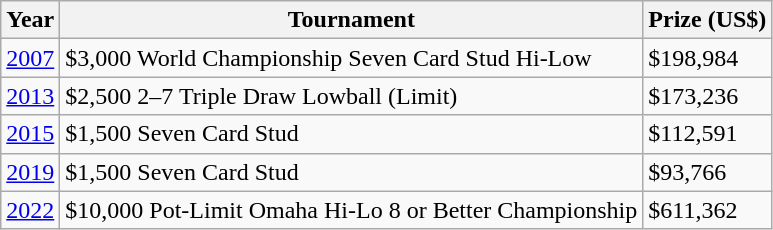<table class="wikitable">
<tr>
<th>Year</th>
<th>Tournament</th>
<th>Prize (US$)</th>
</tr>
<tr>
<td><a href='#'>2007</a></td>
<td>$3,000 World Championship Seven Card Stud Hi-Low</td>
<td>$198,984</td>
</tr>
<tr>
<td><a href='#'>2013</a></td>
<td>$2,500 2–7 Triple Draw Lowball (Limit)</td>
<td>$173,236</td>
</tr>
<tr>
<td><a href='#'>2015</a></td>
<td>$1,500 Seven Card Stud</td>
<td>$112,591</td>
</tr>
<tr>
<td><a href='#'>2019</a></td>
<td>$1,500 Seven Card Stud</td>
<td>$93,766</td>
</tr>
<tr>
<td><a href='#'>2022</a></td>
<td>$10,000 Pot-Limit Omaha Hi-Lo 8 or Better Championship</td>
<td>$611,362</td>
</tr>
</table>
